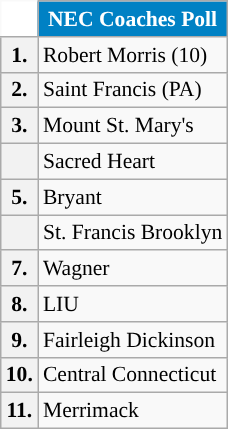<table class="wikitable" style="white-space:nowrap; font-size:90%;">
<tr>
<td ! colspan=1 style="background:white; border-top-style:hidden; border-left-style:hidden;"></td>
<th align="center" style="background:#0081C4; color:#FFFFFF;">NEC Coaches Poll</th>
</tr>
<tr>
<th>1.</th>
<td>Robert Morris (10)</td>
</tr>
<tr>
<th>2.</th>
<td>Saint Francis (PA)</td>
</tr>
<tr>
<th>3.</th>
<td>Mount St. Mary's</td>
</tr>
<tr>
<th></th>
<td>Sacred Heart</td>
</tr>
<tr>
<th>5.</th>
<td>Bryant</td>
</tr>
<tr>
<th></th>
<td>St. Francis Brooklyn</td>
</tr>
<tr>
<th>7.</th>
<td>Wagner</td>
</tr>
<tr>
<th>8.</th>
<td>LIU</td>
</tr>
<tr>
<th>9.</th>
<td>Fairleigh Dickinson</td>
</tr>
<tr>
<th>10.</th>
<td>Central Connecticut</td>
</tr>
<tr>
<th>11.</th>
<td>Merrimack</td>
</tr>
</table>
